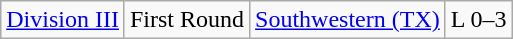<table class="wikitable">
<tr>
<td rowspan="5"><a href='#'>Division III</a></td>
<td>First Round</td>
<td><a href='#'>Southwestern (TX)</a></td>
<td>L 0–3</td>
</tr>
</table>
